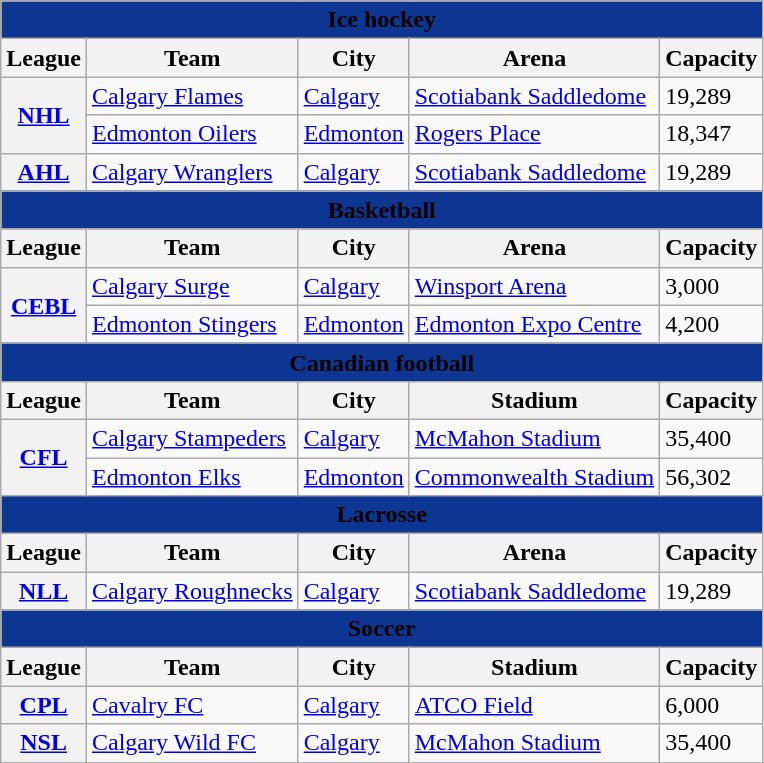<table class="wikitable" style="width:auto">
<tr>
<td bgcolor="#0D3692" align="center" colspan="6"><strong><span>Ice hockey</span></strong></td>
</tr>
<tr>
<th>League</th>
<th>Team</th>
<th>City</th>
<th>Arena</th>
<th>Capacity</th>
</tr>
<tr>
<th rowspan="2"><a href='#'>NHL</a></th>
<td><a href='#'>Calgary Flames</a></td>
<td><a href='#'>Calgary</a></td>
<td><a href='#'>Scotiabank Saddledome</a></td>
<td>19,289</td>
</tr>
<tr>
<td><a href='#'>Edmonton Oilers</a></td>
<td><a href='#'>Edmonton</a></td>
<td><a href='#'>Rogers Place</a></td>
<td>18,347</td>
</tr>
<tr>
<th rowspan="1"><a href='#'>AHL</a></th>
<td><a href='#'>Calgary Wranglers</a></td>
<td><a href='#'>Calgary</a></td>
<td><a href='#'>Scotiabank Saddledome</a></td>
<td>19,289</td>
</tr>
<tr>
<td bgcolor="#0D3692" align="center" colspan="6"><strong><span>Basketball</span></strong></td>
</tr>
<tr>
<th>League</th>
<th>Team</th>
<th>City</th>
<th>Arena</th>
<th>Capacity</th>
</tr>
<tr>
<th rowspan="2"><a href='#'>CEBL</a></th>
<td><a href='#'>Calgary Surge</a></td>
<td><a href='#'>Calgary</a></td>
<td><a href='#'>Winsport Arena</a></td>
<td>3,000</td>
</tr>
<tr>
<td><a href='#'>Edmonton Stingers</a></td>
<td><a href='#'>Edmonton</a></td>
<td><a href='#'>Edmonton Expo Centre</a></td>
<td>4,200</td>
</tr>
<tr>
<td bgcolor="#0D3692" align="center" colspan="6"><strong><span>Canadian football</span></strong></td>
</tr>
<tr>
<th>League</th>
<th>Team</th>
<th>City</th>
<th>Stadium</th>
<th>Capacity</th>
</tr>
<tr>
<th rowspan="2"><a href='#'>CFL</a></th>
<td><a href='#'>Calgary Stampeders</a></td>
<td><a href='#'>Calgary</a></td>
<td><a href='#'>McMahon Stadium</a></td>
<td>35,400</td>
</tr>
<tr>
<td><a href='#'>Edmonton Elks</a></td>
<td><a href='#'>Edmonton</a></td>
<td><a href='#'>Commonwealth Stadium</a></td>
<td>56,302</td>
</tr>
<tr>
<td bgcolor="#0D3692" align="center" colspan="6"><strong><span>Lacrosse</span></strong></td>
</tr>
<tr>
<th>League</th>
<th>Team</th>
<th>City</th>
<th>Arena</th>
<th>Capacity</th>
</tr>
<tr>
<th rowspan="1"><a href='#'>NLL</a></th>
<td><a href='#'>Calgary Roughnecks</a></td>
<td><a href='#'>Calgary</a></td>
<td><a href='#'>Scotiabank Saddledome</a></td>
<td>19,289</td>
</tr>
<tr>
<td bgcolor="#0D3692" align="center" colspan="6"><strong><span>Soccer</span></strong></td>
</tr>
<tr>
<th>League</th>
<th>Team</th>
<th>City</th>
<th>Stadium</th>
<th>Capacity</th>
</tr>
<tr>
<th rowspan="1"><a href='#'>CPL</a></th>
<td><a href='#'>Cavalry FC</a></td>
<td><a href='#'>Calgary</a></td>
<td><a href='#'>ATCO Field</a></td>
<td>6,000</td>
</tr>
<tr>
<th rowspan="1"><a href='#'>NSL</a></th>
<td><a href='#'>Calgary Wild FC</a></td>
<td><a href='#'>Calgary</a></td>
<td><a href='#'>McMahon Stadium</a></td>
<td>35,400</td>
</tr>
</table>
